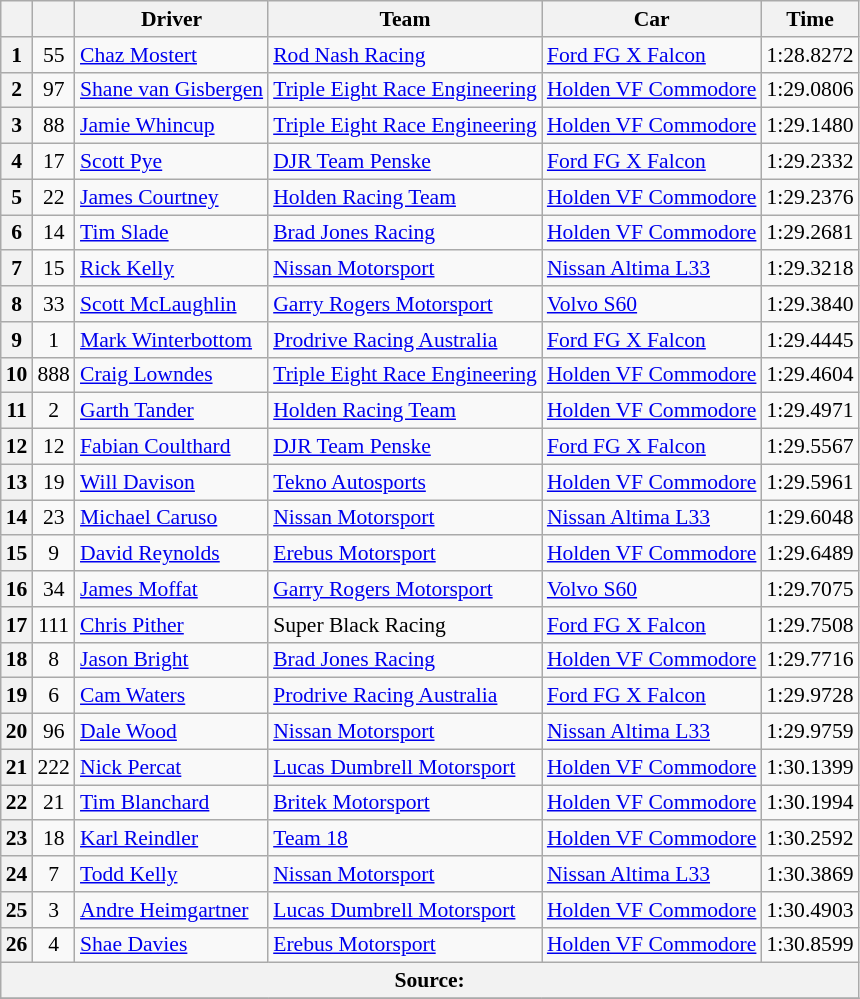<table class="wikitable" style="font-size: 90%">
<tr>
<th></th>
<th></th>
<th>Driver</th>
<th>Team</th>
<th>Car</th>
<th>Time</th>
</tr>
<tr>
<th>1</th>
<td align="center">55</td>
<td> <a href='#'>Chaz Mostert</a></td>
<td><a href='#'>Rod Nash Racing</a></td>
<td><a href='#'>Ford FG X Falcon</a></td>
<td>1:28.8272</td>
</tr>
<tr>
<th>2</th>
<td align="center">97</td>
<td> <a href='#'>Shane van Gisbergen</a></td>
<td><a href='#'>Triple Eight Race Engineering</a></td>
<td><a href='#'>Holden VF Commodore</a></td>
<td>1:29.0806</td>
</tr>
<tr>
<th>3</th>
<td align="center">88</td>
<td> <a href='#'>Jamie Whincup</a></td>
<td><a href='#'>Triple Eight Race Engineering</a></td>
<td><a href='#'>Holden VF Commodore</a></td>
<td>1:29.1480</td>
</tr>
<tr>
<th>4</th>
<td align="center">17</td>
<td> <a href='#'>Scott Pye</a></td>
<td><a href='#'>DJR Team Penske</a></td>
<td><a href='#'>Ford FG X Falcon</a></td>
<td>1:29.2332</td>
</tr>
<tr>
<th>5</th>
<td align="center">22</td>
<td> <a href='#'>James Courtney</a></td>
<td><a href='#'>Holden Racing Team</a></td>
<td><a href='#'>Holden VF Commodore</a></td>
<td>1:29.2376</td>
</tr>
<tr>
<th>6</th>
<td align="center">14</td>
<td> <a href='#'>Tim Slade</a></td>
<td><a href='#'>Brad Jones Racing</a></td>
<td><a href='#'>Holden VF Commodore</a></td>
<td>1:29.2681</td>
</tr>
<tr>
<th>7</th>
<td align="center">15</td>
<td> <a href='#'>Rick Kelly</a></td>
<td><a href='#'>Nissan Motorsport</a></td>
<td><a href='#'>Nissan Altima L33</a></td>
<td>1:29.3218</td>
</tr>
<tr>
<th>8</th>
<td align="center">33</td>
<td> <a href='#'>Scott McLaughlin</a></td>
<td><a href='#'>Garry Rogers Motorsport</a></td>
<td><a href='#'>Volvo S60</a></td>
<td>1:29.3840</td>
</tr>
<tr>
<th>9</th>
<td align="center">1</td>
<td> <a href='#'>Mark Winterbottom</a></td>
<td><a href='#'>Prodrive Racing Australia</a></td>
<td><a href='#'>Ford FG X Falcon</a></td>
<td>1:29.4445</td>
</tr>
<tr>
<th>10</th>
<td align="center">888</td>
<td> <a href='#'>Craig Lowndes</a></td>
<td><a href='#'>Triple Eight Race Engineering</a></td>
<td><a href='#'>Holden VF Commodore</a></td>
<td>1:29.4604</td>
</tr>
<tr>
<th>11</th>
<td align="center">2</td>
<td> <a href='#'>Garth Tander</a></td>
<td><a href='#'>Holden Racing Team</a></td>
<td><a href='#'>Holden VF Commodore</a></td>
<td>1:29.4971</td>
</tr>
<tr>
<th>12</th>
<td align="center">12</td>
<td> <a href='#'>Fabian Coulthard</a></td>
<td><a href='#'>DJR Team Penske</a></td>
<td><a href='#'>Ford FG X Falcon</a></td>
<td>1:29.5567</td>
</tr>
<tr>
<th>13</th>
<td align="center">19</td>
<td> <a href='#'>Will Davison</a></td>
<td><a href='#'>Tekno Autosports</a></td>
<td><a href='#'>Holden VF Commodore</a></td>
<td>1:29.5961</td>
</tr>
<tr>
<th>14</th>
<td align="center">23</td>
<td> <a href='#'>Michael Caruso</a></td>
<td><a href='#'>Nissan Motorsport</a></td>
<td><a href='#'>Nissan Altima L33</a></td>
<td>1:29.6048</td>
</tr>
<tr>
<th>15</th>
<td align="center">9</td>
<td> <a href='#'>David Reynolds</a></td>
<td><a href='#'>Erebus Motorsport</a></td>
<td><a href='#'>Holden VF Commodore</a></td>
<td>1:29.6489</td>
</tr>
<tr>
<th>16</th>
<td align="center">34</td>
<td> <a href='#'>James Moffat</a></td>
<td><a href='#'>Garry Rogers Motorsport</a></td>
<td><a href='#'>Volvo S60</a></td>
<td>1:29.7075</td>
</tr>
<tr>
<th>17</th>
<td align="center">111</td>
<td> <a href='#'>Chris Pither</a></td>
<td>Super Black Racing</td>
<td><a href='#'>Ford FG X Falcon</a></td>
<td>1:29.7508</td>
</tr>
<tr>
<th>18</th>
<td align="center">8</td>
<td> <a href='#'>Jason Bright</a></td>
<td><a href='#'>Brad Jones Racing</a></td>
<td><a href='#'>Holden VF Commodore</a></td>
<td>1:29.7716</td>
</tr>
<tr>
<th>19</th>
<td align="center">6</td>
<td> <a href='#'>Cam Waters</a></td>
<td><a href='#'>Prodrive Racing Australia</a></td>
<td><a href='#'>Ford FG X Falcon</a></td>
<td>1:29.9728</td>
</tr>
<tr>
<th>20</th>
<td align="center">96</td>
<td> <a href='#'>Dale Wood</a></td>
<td><a href='#'>Nissan Motorsport</a></td>
<td><a href='#'>Nissan Altima L33</a></td>
<td>1:29.9759</td>
</tr>
<tr>
<th>21</th>
<td align="center">222</td>
<td> <a href='#'>Nick Percat</a></td>
<td><a href='#'>Lucas Dumbrell Motorsport</a></td>
<td><a href='#'>Holden VF Commodore</a></td>
<td>1:30.1399</td>
</tr>
<tr>
<th>22</th>
<td align="center">21</td>
<td> <a href='#'>Tim Blanchard</a></td>
<td><a href='#'>Britek Motorsport</a></td>
<td><a href='#'>Holden VF Commodore</a></td>
<td>1:30.1994</td>
</tr>
<tr>
<th>23</th>
<td align="center">18</td>
<td> <a href='#'>Karl Reindler</a></td>
<td><a href='#'>Team 18</a></td>
<td><a href='#'>Holden VF Commodore</a></td>
<td>1:30.2592</td>
</tr>
<tr>
<th>24</th>
<td align="center">7</td>
<td> <a href='#'>Todd Kelly</a></td>
<td><a href='#'>Nissan Motorsport</a></td>
<td><a href='#'>Nissan Altima L33</a></td>
<td>1:30.3869</td>
</tr>
<tr>
<th>25</th>
<td align="center">3</td>
<td> <a href='#'>Andre Heimgartner</a></td>
<td><a href='#'>Lucas Dumbrell Motorsport</a></td>
<td><a href='#'>Holden VF Commodore</a></td>
<td>1:30.4903</td>
</tr>
<tr>
<th>26</th>
<td align="center">4</td>
<td> <a href='#'>Shae Davies</a></td>
<td><a href='#'>Erebus Motorsport</a></td>
<td><a href='#'>Holden VF Commodore</a></td>
<td>1:30.8599</td>
</tr>
<tr>
<th colspan="6">Source:</th>
</tr>
<tr>
</tr>
</table>
